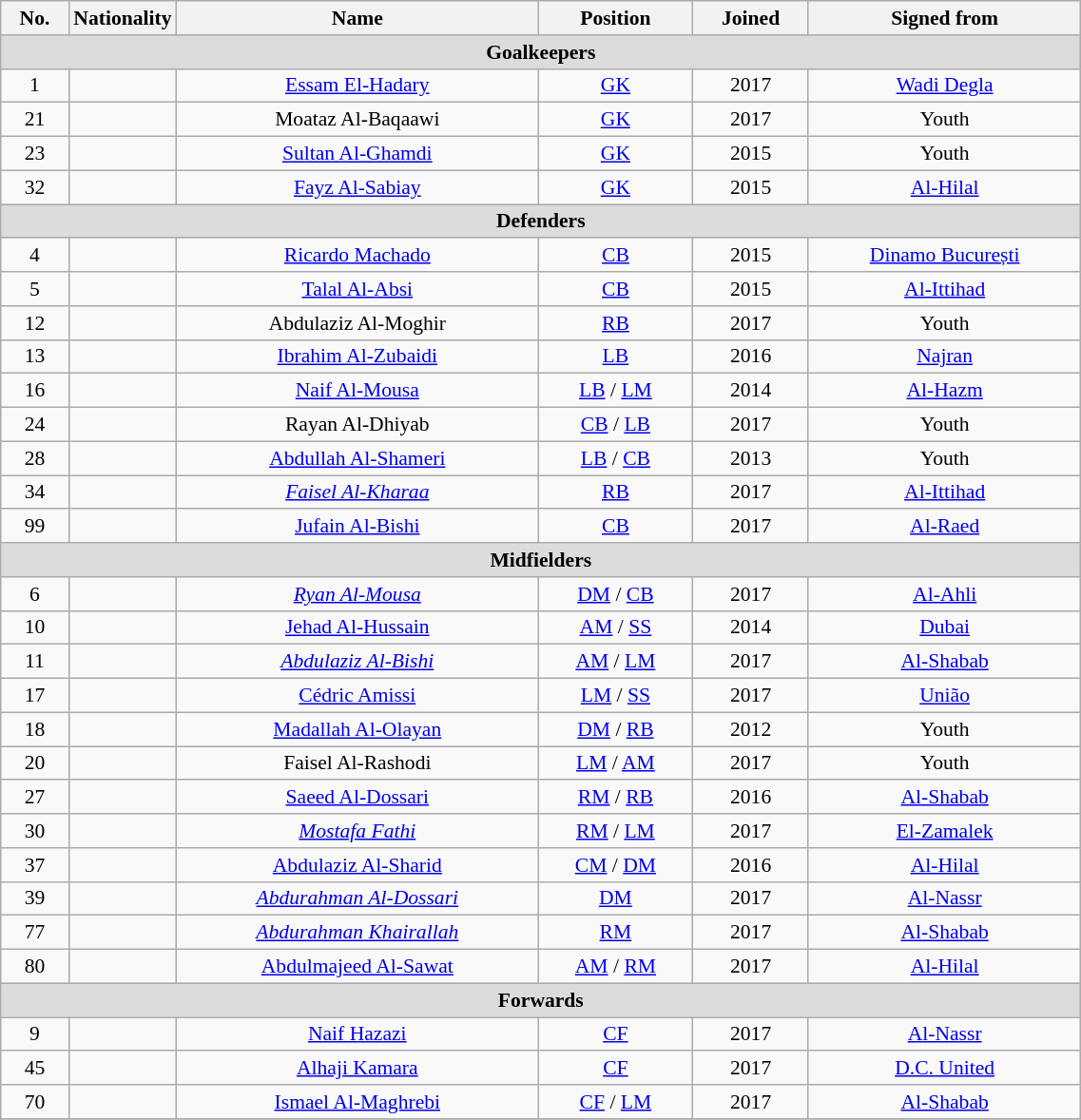<table class="wikitable"  style="text-align:center; font-size:90%; width:60%;">
<tr>
<th style="background:f9db0a; color:black;">No.</th>
<th style="background:f9db0a; color:black; width:55px;">Nationality</th>
<th style="background:f9db0a; color:black;">Name</th>
<th style="background:f9db0a; color:black;">Position</th>
<th style="background:f9db0a; color:black;">Joined</th>
<th style="background:f9db0a; color:black;">Signed from</th>
</tr>
<tr>
<th colspan=6  style="background:#DCDCDC;">Goalkeepers</th>
</tr>
<tr>
<td>1</td>
<td></td>
<td><a href='#'>Essam El-Hadary</a></td>
<td><a href='#'>GK</a></td>
<td>2017</td>
<td> <a href='#'>Wadi Degla</a></td>
</tr>
<tr>
<td>21</td>
<td></td>
<td>Moataz Al-Baqaawi</td>
<td><a href='#'>GK</a></td>
<td>2017</td>
<td>Youth</td>
</tr>
<tr>
<td>23</td>
<td></td>
<td><a href='#'>Sultan Al-Ghamdi</a></td>
<td><a href='#'>GK</a></td>
<td>2015</td>
<td>Youth</td>
</tr>
<tr>
<td>32</td>
<td></td>
<td><a href='#'>Fayz Al-Sabiay</a></td>
<td><a href='#'>GK</a></td>
<td>2015</td>
<td> <a href='#'>Al-Hilal</a></td>
</tr>
<tr>
<th colspan=6  style="background:#DCDCDC;">Defenders</th>
</tr>
<tr>
<td>4</td>
<td></td>
<td><a href='#'>Ricardo Machado</a></td>
<td><a href='#'>CB</a></td>
<td>2015</td>
<td> <a href='#'>Dinamo București</a></td>
</tr>
<tr>
<td>5</td>
<td></td>
<td><a href='#'>Talal Al-Absi</a></td>
<td><a href='#'>CB</a></td>
<td>2015</td>
<td> <a href='#'>Al-Ittihad</a></td>
</tr>
<tr>
<td>12</td>
<td></td>
<td>Abdulaziz Al-Moghir</td>
<td><a href='#'>RB</a></td>
<td>2017</td>
<td>Youth</td>
</tr>
<tr>
<td>13</td>
<td></td>
<td><a href='#'>Ibrahim Al-Zubaidi</a></td>
<td><a href='#'>LB</a></td>
<td>2016</td>
<td> <a href='#'>Najran</a></td>
</tr>
<tr>
<td>16</td>
<td></td>
<td><a href='#'>Naif Al-Mousa</a></td>
<td><a href='#'>LB</a> / <a href='#'>LM</a></td>
<td>2014</td>
<td> <a href='#'>Al-Hazm</a></td>
</tr>
<tr>
<td>24</td>
<td></td>
<td>Rayan Al-Dhiyab</td>
<td><a href='#'>CB</a> / <a href='#'>LB</a></td>
<td>2017</td>
<td>Youth</td>
</tr>
<tr>
<td>28</td>
<td></td>
<td><a href='#'>Abdullah Al-Shameri</a></td>
<td><a href='#'>LB</a> / <a href='#'>CB</a></td>
<td>2013</td>
<td>Youth</td>
</tr>
<tr>
<td>34</td>
<td></td>
<td><em><a href='#'>Faisel Al-Kharaa</a></em></td>
<td><a href='#'>RB</a></td>
<td>2017</td>
<td> <a href='#'>Al-Ittihad</a></td>
</tr>
<tr>
<td>99</td>
<td></td>
<td><a href='#'>Jufain Al-Bishi</a></td>
<td><a href='#'>CB</a></td>
<td>2017</td>
<td> <a href='#'>Al-Raed</a></td>
</tr>
<tr>
<th colspan=6  style="background:#DCDCDC;">Midfielders</th>
</tr>
<tr>
<td>6</td>
<td></td>
<td><em><a href='#'>Ryan Al-Mousa</a></em></td>
<td><a href='#'>DM</a> / <a href='#'>CB</a></td>
<td>2017</td>
<td> <a href='#'>Al-Ahli</a></td>
</tr>
<tr>
<td>10</td>
<td></td>
<td><a href='#'>Jehad Al-Hussain</a></td>
<td><a href='#'>AM</a> / <a href='#'>SS</a></td>
<td>2014</td>
<td> <a href='#'>Dubai</a></td>
</tr>
<tr>
<td>11</td>
<td></td>
<td><em><a href='#'>Abdulaziz Al-Bishi</a></em></td>
<td><a href='#'>AM</a> / <a href='#'>LM</a></td>
<td>2017</td>
<td> <a href='#'>Al-Shabab</a></td>
</tr>
<tr>
<td>17</td>
<td></td>
<td><a href='#'>Cédric Amissi</a></td>
<td><a href='#'>LM</a> / <a href='#'>SS</a></td>
<td>2017</td>
<td> <a href='#'>União</a></td>
</tr>
<tr>
<td>18</td>
<td></td>
<td><a href='#'>Madallah Al-Olayan</a></td>
<td><a href='#'>DM</a> / <a href='#'>RB</a></td>
<td>2012</td>
<td>Youth</td>
</tr>
<tr>
<td>20</td>
<td></td>
<td>Faisel Al-Rashodi</td>
<td><a href='#'>LM</a> / <a href='#'>AM</a></td>
<td>2017</td>
<td>Youth</td>
</tr>
<tr>
<td>27</td>
<td></td>
<td><a href='#'>Saeed Al-Dossari</a></td>
<td><a href='#'>RM</a> / <a href='#'>RB</a></td>
<td>2016</td>
<td> <a href='#'>Al-Shabab</a></td>
</tr>
<tr>
<td>30</td>
<td></td>
<td><em><a href='#'>Mostafa Fathi</a></em></td>
<td><a href='#'>RM</a> / <a href='#'>LM</a></td>
<td>2017</td>
<td> <a href='#'>El-Zamalek</a></td>
</tr>
<tr>
<td>37</td>
<td></td>
<td><a href='#'>Abdulaziz Al-Sharid</a></td>
<td><a href='#'>CM</a> / <a href='#'>DM</a></td>
<td>2016</td>
<td> <a href='#'>Al-Hilal</a></td>
</tr>
<tr>
<td>39</td>
<td></td>
<td><em><a href='#'>Abdurahman Al-Dossari</a></em></td>
<td><a href='#'>DM</a></td>
<td>2017</td>
<td> <a href='#'>Al-Nassr</a></td>
</tr>
<tr>
<td>77</td>
<td></td>
<td><em><a href='#'>Abdurahman Khairallah</a></em></td>
<td><a href='#'>RM</a></td>
<td>2017</td>
<td> <a href='#'>Al-Shabab</a></td>
</tr>
<tr>
<td>80</td>
<td></td>
<td><a href='#'>Abdulmajeed Al-Sawat</a></td>
<td><a href='#'>AM</a> / <a href='#'>RM</a></td>
<td>2017</td>
<td> <a href='#'>Al-Hilal</a></td>
</tr>
<tr>
<th colspan=6  style="background:#DCDCDC;">Forwards</th>
</tr>
<tr>
<td>9</td>
<td></td>
<td><a href='#'>Naif Hazazi</a></td>
<td><a href='#'>CF</a></td>
<td>2017</td>
<td> <a href='#'>Al-Nassr</a></td>
</tr>
<tr>
<td>45</td>
<td></td>
<td><a href='#'>Alhaji Kamara</a></td>
<td><a href='#'>CF</a></td>
<td>2017</td>
<td> <a href='#'>D.C. United</a></td>
</tr>
<tr>
<td>70</td>
<td></td>
<td><a href='#'>Ismael Al-Maghrebi</a></td>
<td><a href='#'>CF</a> / <a href='#'>LM</a></td>
<td>2017</td>
<td> <a href='#'>Al-Shabab</a></td>
</tr>
<tr>
</tr>
</table>
